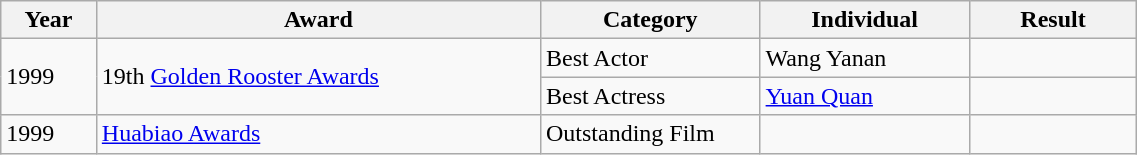<table class="wikitable" width="60%">
<tr align=center>
<th width="2%">Year</th>
<th width="15%">Award</th>
<th width="5%">Category</th>
<th width="5%">Individual</th>
<th width="5%">Result</th>
</tr>
<tr>
<td rowspan="2">1999</td>
<td rowspan="2">19th <a href='#'>Golden Rooster Awards</a></td>
<td>Best Actor</td>
<td>Wang Yanan</td>
<td></td>
</tr>
<tr>
<td>Best Actress</td>
<td><a href='#'>Yuan Quan</a></td>
<td></td>
</tr>
<tr>
<td>1999</td>
<td><a href='#'>Huabiao Awards</a></td>
<td>Outstanding Film</td>
<td></td>
<td></td>
</tr>
</table>
